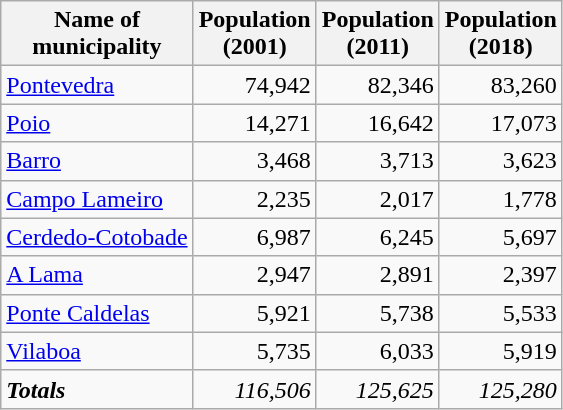<table class="wikitable sortable">
<tr>
<th>Name of<br>municipality</th>
<th>Population<br>(2001)</th>
<th>Population<br>(2011)</th>
<th>Population<br>(2018)</th>
</tr>
<tr>
<td><a href='#'>Pontevedra</a></td>
<td align="right">74,942</td>
<td align="right">82,346</td>
<td align="right">83,260</td>
</tr>
<tr>
<td><a href='#'>Poio</a></td>
<td align="right">14,271</td>
<td align="right">16,642</td>
<td align="right">17,073</td>
</tr>
<tr>
<td><a href='#'>Barro</a></td>
<td align="right">3,468</td>
<td align="right">3,713</td>
<td align="right">3,623</td>
</tr>
<tr>
<td><a href='#'>Campo Lameiro</a></td>
<td align="right">2,235</td>
<td align="right">2,017</td>
<td align="right">1,778</td>
</tr>
<tr>
<td><a href='#'>Cerdedo-Cotobade</a></td>
<td align="right">6,987</td>
<td align="right">6,245</td>
<td align="right">5,697</td>
</tr>
<tr>
<td><a href='#'>A Lama</a></td>
<td align="right">2,947</td>
<td align="right">2,891</td>
<td align="right">2,397</td>
</tr>
<tr>
<td><a href='#'>Ponte Caldelas</a></td>
<td align="right">5,921</td>
<td align="right">5,738</td>
<td align="right">5,533</td>
</tr>
<tr>
<td><a href='#'>Vilaboa</a></td>
<td align="right">5,735</td>
<td align="right">6,033</td>
<td align="right">5,919</td>
</tr>
<tr>
<td><strong><em>Totals</em></strong></td>
<td align="right"><em>116,506</em></td>
<td align="right"><em>125,625</em></td>
<td align="right"><em>125,280</em></td>
</tr>
</table>
